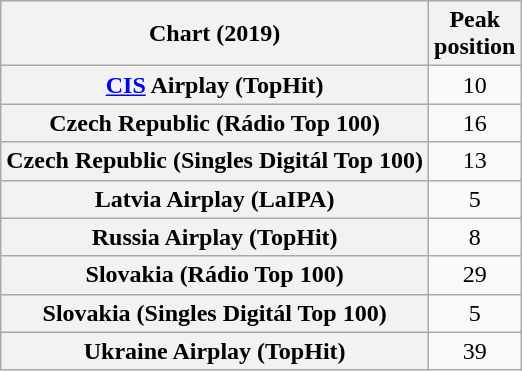<table class="wikitable plainrowheaders sortable" style="text-align:center">
<tr>
<th scope="col">Chart (2019)</th>
<th scope="col">Peak<br>position</th>
</tr>
<tr>
<th scope="row"><a href='#'>CIS</a> Airplay (TopHit)</th>
<td>10</td>
</tr>
<tr>
<th scope="row">Czech Republic (Rádio Top 100)</th>
<td>16</td>
</tr>
<tr>
<th scope="row">Czech Republic (Singles Digitál Top 100)</th>
<td>13</td>
</tr>
<tr>
<th scope="row">Latvia Airplay (LaIPA)</th>
<td>5</td>
</tr>
<tr>
<th scope="row">Russia Airplay (TopHit)</th>
<td>8</td>
</tr>
<tr>
<th scope="row">Slovakia (Rádio Top 100)</th>
<td>29</td>
</tr>
<tr>
<th scope="row">Slovakia (Singles Digitál Top 100)</th>
<td>5</td>
</tr>
<tr>
<th scope="row">Ukraine Airplay (TopHit)</th>
<td>39</td>
</tr>
</table>
